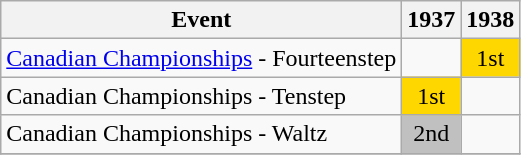<table class="wikitable">
<tr>
<th>Event</th>
<th>1937</th>
<th>1938</th>
</tr>
<tr>
<td><a href='#'>Canadian Championships</a> - Fourteenstep</td>
<td></td>
<td align="center" bgcolor="gold">1st</td>
</tr>
<tr>
<td>Canadian Championships - Tenstep</td>
<td align="center" bgcolor="gold">1st</td>
<td></td>
</tr>
<tr>
<td>Canadian Championships - Waltz</td>
<td align="center" bgcolor="silver">2nd</td>
<td></td>
</tr>
<tr>
</tr>
</table>
